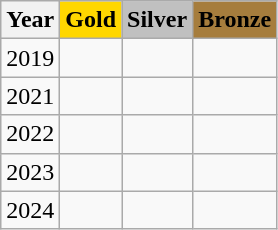<table class="wikitable">
<tr>
<th>Year</th>
<th style="background:gold">Gold</th>
<th style="background:silver">Silver</th>
<th style="background:#a67d3d">Bronze</th>
</tr>
<tr>
<td>2019</td>
<td></td>
<td></td>
<td></td>
</tr>
<tr>
<td>2021</td>
<td></td>
<td></td>
<td></td>
</tr>
<tr>
<td>2022</td>
<td></td>
<td></td>
<td></td>
</tr>
<tr>
<td>2023</td>
<td></td>
<td></td>
<td></td>
</tr>
<tr>
<td>2024</td>
<td></td>
<td></td>
<td></td>
</tr>
</table>
